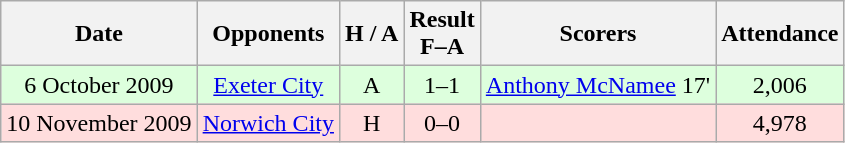<table class="wikitable" style="text-align:center">
<tr>
<th>Date</th>
<th>Opponents</th>
<th>H / A</th>
<th>Result<br>F–A</th>
<th>Scorers</th>
<th>Attendance</th>
</tr>
<tr bgcolor="#ddffdd">
<td>6 October 2009</td>
<td><a href='#'>Exeter City</a></td>
<td>A</td>
<td>1–1</td>
<td><a href='#'>Anthony McNamee</a> 17'</td>
<td>2,006</td>
</tr>
<tr bgcolor="#ffdddd">
<td>10 November 2009</td>
<td><a href='#'>Norwich City</a></td>
<td>H</td>
<td>0–0</td>
<td></td>
<td>4,978</td>
</tr>
</table>
